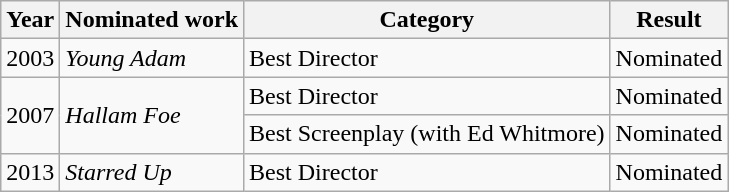<table class="wikitable">
<tr>
<th>Year</th>
<th>Nominated work</th>
<th>Category</th>
<th>Result</th>
</tr>
<tr>
<td>2003</td>
<td><em>Young Adam</em></td>
<td>Best Director</td>
<td>Nominated</td>
</tr>
<tr>
<td rowspan="2">2007</td>
<td rowspan="2"><em>Hallam Foe</em></td>
<td>Best Director</td>
<td>Nominated</td>
</tr>
<tr>
<td>Best Screenplay (with Ed Whitmore)</td>
<td>Nominated</td>
</tr>
<tr>
<td>2013</td>
<td><em>Starred Up</em></td>
<td>Best Director</td>
<td>Nominated</td>
</tr>
</table>
